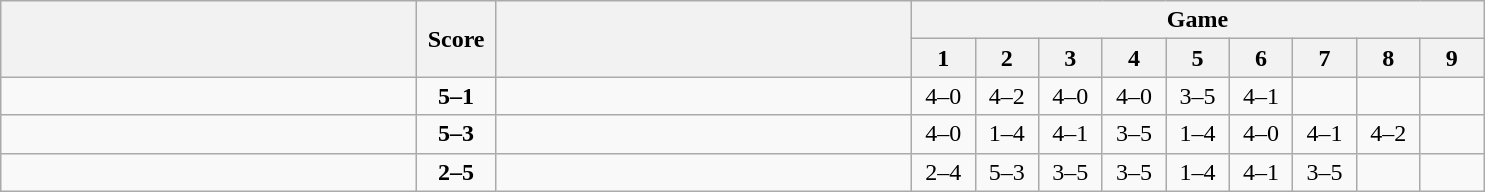<table class="wikitable" style="text-align: center;">
<tr>
<th rowspan=2 align="right" width="270"></th>
<th rowspan=2 width="45">Score</th>
<th rowspan=2 align="left" width="270"></th>
<th colspan=9>Game</th>
</tr>
<tr>
<th width="35">1</th>
<th width="35">2</th>
<th width="35">3</th>
<th width="35">4</th>
<th width="35">5</th>
<th width="35">6</th>
<th width="35">7</th>
<th width="35">8</th>
<th width="35">9</th>
</tr>
<tr>
<td align=left><strong><br></strong></td>
<td align=center><strong>5–1</strong></td>
<td align=left><br></td>
<td>4–0</td>
<td>4–2</td>
<td>4–0</td>
<td>4–0</td>
<td>3–5</td>
<td>4–1</td>
<td></td>
<td></td>
<td></td>
</tr>
<tr>
<td align=left><strong><br></strong></td>
<td align=center><strong>5–3</strong></td>
<td align=left><br></td>
<td>4–0</td>
<td>1–4</td>
<td>4–1</td>
<td>3–5</td>
<td>1–4</td>
<td>4–0</td>
<td>4–1</td>
<td>4–2</td>
<td></td>
</tr>
<tr>
<td align=left><br></td>
<td align=center><strong>2–5</strong></td>
<td align=left><strong><br></strong></td>
<td>2–4</td>
<td>5–3</td>
<td>3–5</td>
<td>3–5</td>
<td>1–4</td>
<td>4–1</td>
<td>3–5</td>
<td></td>
<td></td>
</tr>
</table>
